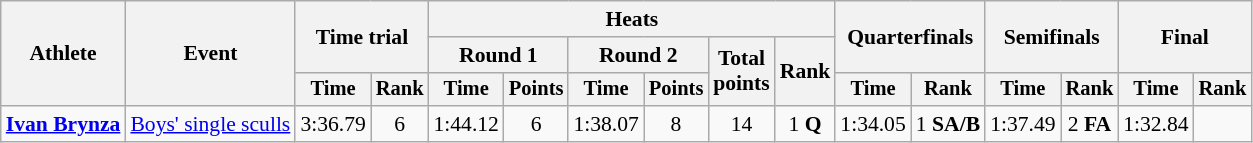<table class="wikitable" style="font-size:90%">
<tr>
<th rowspan=3>Athlete</th>
<th rowspan=3>Event</th>
<th colspan=2 rowspan=2>Time trial</th>
<th colspan=6>Heats</th>
<th colspan=2 rowspan=2>Quarterfinals</th>
<th colspan=2 rowspan=2>Semifinals</th>
<th colspan=2 rowspan=2>Final</th>
</tr>
<tr>
<th colspan=2>Round 1</th>
<th colspan=2>Round 2</th>
<th rowspan=2>Total<br>points</th>
<th rowspan=2>Rank</th>
</tr>
<tr style="font-size:95%">
<th>Time</th>
<th>Rank</th>
<th>Time</th>
<th>Points</th>
<th>Time</th>
<th>Points</th>
<th>Time</th>
<th>Rank</th>
<th>Time</th>
<th>Rank</th>
<th>Time</th>
<th>Rank</th>
</tr>
<tr align=center>
<td align=left><strong><a href='#'>Ivan Brynza</a></strong></td>
<td align=left><a href='#'>Boys' single sculls</a></td>
<td>3:36.79</td>
<td>6</td>
<td>1:44.12</td>
<td>6</td>
<td>1:38.07</td>
<td>8</td>
<td>14</td>
<td>1 <strong>Q</strong></td>
<td>1:34.05</td>
<td>1 <strong>SA/B</strong></td>
<td>1:37.49</td>
<td>2 <strong>FA</strong></td>
<td>1:32.84</td>
<td></td>
</tr>
</table>
